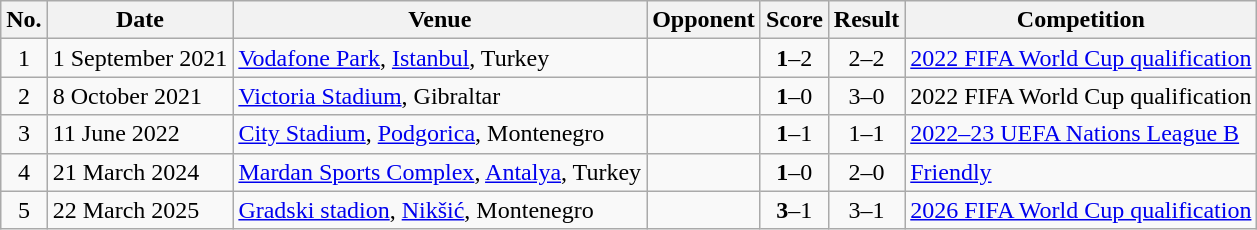<table class="wikitable">
<tr>
<th>No.</th>
<th>Date</th>
<th>Venue</th>
<th>Opponent</th>
<th>Score</th>
<th>Result</th>
<th>Competition</th>
</tr>
<tr>
<td align=center>1</td>
<td>1 September 2021</td>
<td><a href='#'>Vodafone Park</a>, <a href='#'>Istanbul</a>, Turkey</td>
<td></td>
<td align=center><strong>1</strong>–2</td>
<td align=center>2–2</td>
<td><a href='#'>2022 FIFA World Cup qualification</a></td>
</tr>
<tr>
<td align=center>2</td>
<td>8 October 2021</td>
<td><a href='#'>Victoria Stadium</a>, Gibraltar</td>
<td></td>
<td align=center><strong>1</strong>–0</td>
<td align=center>3–0</td>
<td>2022 FIFA World Cup qualification</td>
</tr>
<tr>
<td align=center>3</td>
<td>11 June 2022</td>
<td><a href='#'>City Stadium</a>, <a href='#'>Podgorica</a>, Montenegro</td>
<td></td>
<td align=center><strong>1</strong>–1</td>
<td align=center>1–1</td>
<td><a href='#'>2022–23 UEFA Nations League B</a></td>
</tr>
<tr>
<td align=center>4</td>
<td>21 March 2024</td>
<td><a href='#'>Mardan Sports Complex</a>, <a href='#'>Antalya</a>, Turkey</td>
<td></td>
<td align=center><strong>1</strong>–0</td>
<td align=center>2–0</td>
<td><a href='#'>Friendly</a></td>
</tr>
<tr>
<td align=center>5</td>
<td>22 March 2025</td>
<td><a href='#'>Gradski stadion</a>, <a href='#'>Nikšić</a>, Montenegro</td>
<td></td>
<td align=center><strong>3</strong>–1</td>
<td align=center>3–1</td>
<td><a href='#'>2026 FIFA World Cup qualification</a></td>
</tr>
</table>
